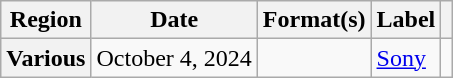<table class="wikitable plainrowheaders">
<tr>
<th scope="col">Region</th>
<th scope="col">Date</th>
<th scope="col">Format(s)</th>
<th scope="col">Label</th>
<th scope="col"></th>
</tr>
<tr>
<th scope="row">Various</th>
<td>October 4, 2024</td>
<td></td>
<td><a href='#'>Sony</a></td>
<td style="text-align:center;"></td>
</tr>
</table>
